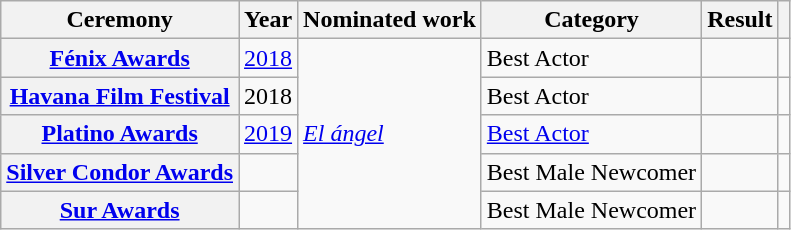<table class="wikitable plainrowheaders sortable">
<tr>
<th scope="col">Ceremony</th>
<th scope="col">Year</th>
<th scope="col">Nominated work</th>
<th scope="col">Category</th>
<th scope="col">Result</th>
<th scope="col" class="unsortable"></th>
</tr>
<tr>
<th scope="row"><a href='#'>Fénix Awards</a></th>
<td><a href='#'>2018</a></td>
<td rowspan="6" data-sort-value="Angel, El"><em><a href='#'>El ángel</a></em></td>
<td>Best Actor</td>
<td></td>
<td style="text-align:center"></td>
</tr>
<tr>
<th scope="row"><a href='#'>Havana Film Festival</a></th>
<td>2018</td>
<td>Best Actor</td>
<td></td>
<td style="text-align:center"></td>
</tr>
<tr>
<th scope="row"><a href='#'>Platino Awards</a></th>
<td><a href='#'>2019</a></td>
<td><a href='#'>Best Actor</a></td>
<td></td>
<td style="text-align:center"></td>
</tr>
<tr>
<th scope="row"><a href='#'>Silver Condor Awards</a></th>
<td></td>
<td>Best Male Newcomer</td>
<td></td>
<td style="text-align:center"></td>
</tr>
<tr>
<th scope="row"><a href='#'>Sur Awards</a></th>
<td></td>
<td>Best Male Newcomer</td>
<td></td>
<td style="text-align:center"></td>
</tr>
</table>
